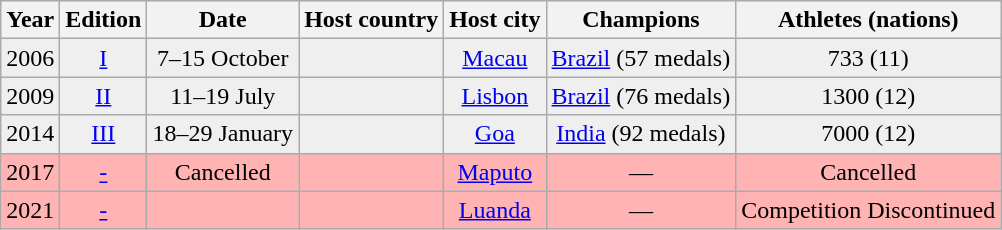<table class="wikitable" style="text-align:center">
<tr bgcolor="#EFEFEF">
<th>Year</th>
<th>Edition</th>
<th>Date</th>
<th>Host country</th>
<th>Host city</th>
<th>Champions</th>
<th>Athletes (nations)</th>
</tr>
<tr bgcolor="#EFEFEF">
<td>2006</td>
<td><a href='#'>I</a></td>
<td>7–15 October</td>
<td align=left></td>
<td><a href='#'>Macau</a></td>
<td> <a href='#'>Brazil</a> (57 medals)</td>
<td>733 (11)</td>
</tr>
<tr bgcolor="#EFEFEF">
<td>2009</td>
<td><a href='#'>II</a></td>
<td>11–19 July</td>
<td align=left></td>
<td><a href='#'>Lisbon</a></td>
<td> <a href='#'>Brazil</a> (76 medals)</td>
<td>1300 (12)</td>
</tr>
<tr bgcolor="#EFEFEF">
<td>2014</td>
<td><a href='#'>III</a></td>
<td>18–29 January</td>
<td align=left></td>
<td><a href='#'>Goa</a></td>
<td> <a href='#'>India</a> (92 medals)</td>
<td>7000 (12)</td>
</tr>
<tr bgcolor="#FFB3B2">
<td>2017</td>
<td><a href='#'>-</a></td>
<td>Cancelled</td>
<td align=left></td>
<td><a href='#'>Maputo</a></td>
<td>—</td>
<td>Cancelled</td>
</tr>
<tr bgcolor="#FFB3B2">
<td>2021</td>
<td><a href='#'>-</a></td>
<td></td>
<td align=left></td>
<td><a href='#'>Luanda</a></td>
<td>—</td>
<td>Competition Discontinued</td>
</tr>
</table>
